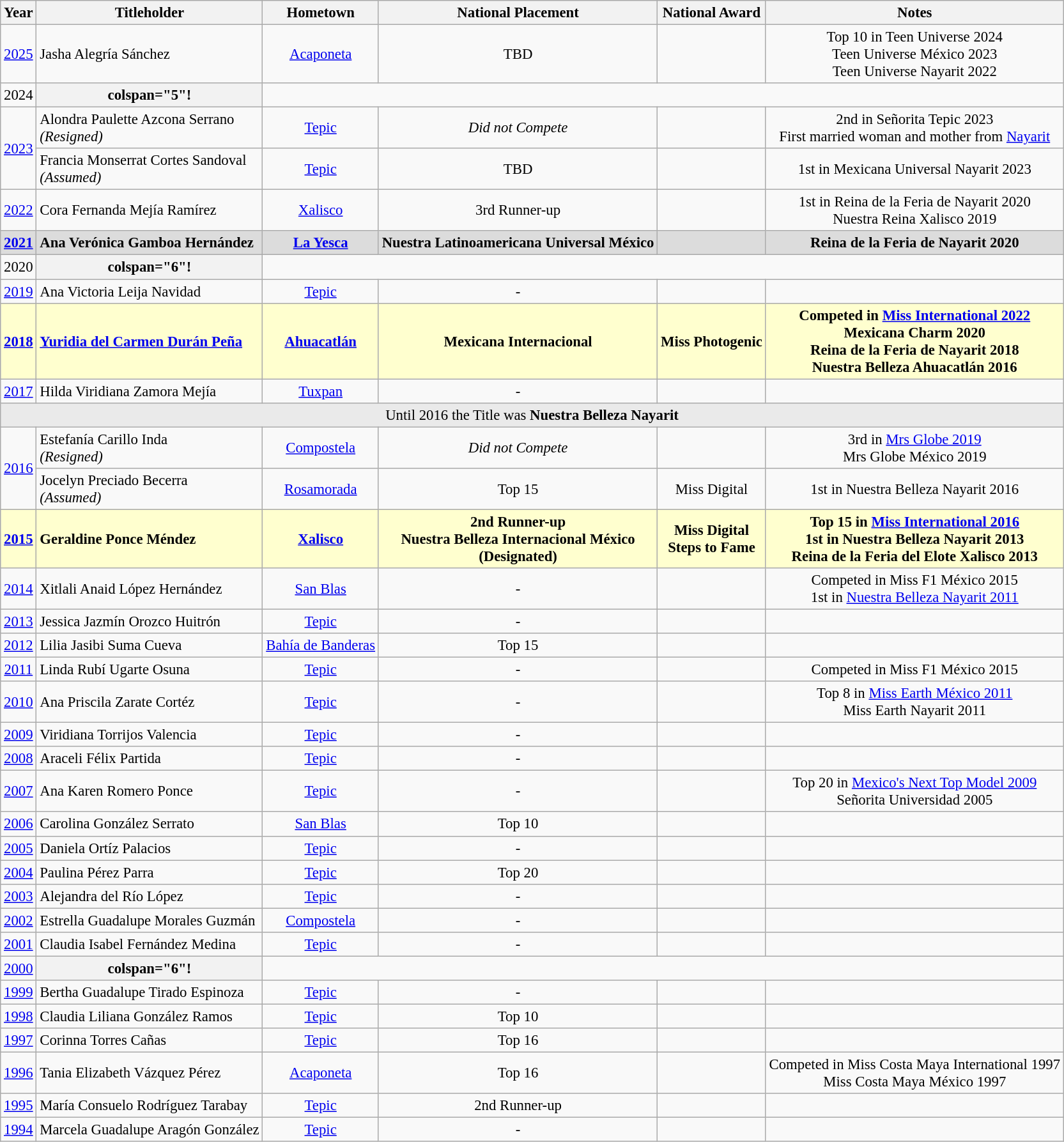<table class="wikitable sortable" style="font-size:95%;">
<tr>
<th>Year</th>
<th>Titleholder</th>
<th>Hometown</th>
<th>National Placement</th>
<th>National Award</th>
<th>Notes</th>
</tr>
<tr>
<td align="center"><a href='#'>2025</a></td>
<td>Jasha Alegría Sánchez</td>
<td align="center"><a href='#'>Acaponeta</a></td>
<td align="center">TBD</td>
<td align="center"></td>
<td align="center">Top 10 in Teen Universe 2024<br>Teen Universe México 2023<br>Teen Universe Nayarit 2022</td>
</tr>
<tr>
<td align="center">2024</td>
<th>colspan="5"!</th>
</tr>
<tr>
<td rowspan=2 align="center"><a href='#'>2023</a></td>
<td>Alondra Paulette Azcona Serrano<br><em>(Resigned)</em></td>
<td align="center"><a href='#'>Tepic</a></td>
<td align="center"><em>Did not Compete</em></td>
<td align="center"></td>
<td align="center">2nd in Señorita Tepic 2023<br>First married woman and mother from <a href='#'>Nayarit</a></td>
</tr>
<tr>
<td>Francia Monserrat Cortes Sandoval<br><em>(Assumed)</em></td>
<td align="center"><a href='#'>Tepic</a></td>
<td align="center">TBD</td>
<td align="center"></td>
<td align="center">1st in Mexicana Universal Nayarit 2023</td>
</tr>
<tr>
<td align="center"><a href='#'>2022</a></td>
<td>Cora Fernanda Mejía Ramírez</td>
<td align="center"><a href='#'>Xalisco</a></td>
<td align="center">3rd Runner-up</td>
<td align="center"></td>
<td align="center">1st in Reina de la Feria de Nayarit 2020<br>Nuestra Reina Xalisco 2019</td>
</tr>
<tr bgcolor="#DCDCDC">
<td align="center"><strong><a href='#'>2021</a></strong></td>
<td><strong>Ana Verónica Gamboa Hernández</strong></td>
<td align="center"><strong><a href='#'>La Yesca</a></strong></td>
<td align="center"><strong>Nuestra Latinoamericana Universal México</strong></td>
<td align="center"></td>
<td align="center"><strong>Reina de la Feria de Nayarit 2020</strong></td>
</tr>
<tr>
<td align="center">2020</td>
<th>colspan="6"!</th>
</tr>
<tr>
<td align="center"><a href='#'>2019</a></td>
<td>Ana Victoria Leija Navidad</td>
<td align="center"><a href='#'>Tepic</a></td>
<td align="center">-</td>
<td align="center"></td>
<td align="center"></td>
</tr>
<tr bgcolor="#FFFFCF">
<td align="center"><strong><a href='#'>2018</a></strong></td>
<td><strong><a href='#'>Yuridia del Carmen Durán Peña</a></strong></td>
<td align="center"><strong><a href='#'>Ahuacatlán</a></strong></td>
<td align="center"><strong>Mexicana Internacional</strong></td>
<td align="center"><strong>Miss Photogenic</strong></td>
<td align="center"><strong>Competed in <a href='#'>Miss International 2022</a><br>Mexicana Charm 2020<br>Reina de la Feria de Nayarit 2018<br>Nuestra Belleza Ahuacatlán 2016</strong></td>
</tr>
<tr>
<td align="center"><a href='#'>2017</a></td>
<td>Hilda Viridiana Zamora Mejía</td>
<td align="center"><a href='#'>Tuxpan</a></td>
<td align="center">-</td>
<td align="center"></td>
<td align="center"></td>
</tr>
<tr>
<td colspan="7" style="text-align:center; background:#EAEAEA">Until 2016 the Title was <strong>Nuestra Belleza Nayarit</strong></td>
</tr>
<tr>
<td rowspan=2 align="center"><a href='#'>2016</a></td>
<td>Estefanía Carillo Inda<br><em>(Resigned)</em></td>
<td align="center"><a href='#'>Compostela</a></td>
<td align="center"><em>Did not Compete</em></td>
<td align="center"></td>
<td align="center">3rd  in <a href='#'>Mrs Globe 2019</a><br>Mrs Globe México 2019</td>
</tr>
<tr>
<td>Jocelyn Preciado Becerra<br><em>(Assumed)</em></td>
<td align="center"><a href='#'>Rosamorada</a></td>
<td align="center">Top 15</td>
<td align="center">Miss Digital</td>
<td align="center">1st in Nuestra Belleza Nayarit 2016</td>
</tr>
<tr bgcolor="#FFFFCF">
<td align="center"><strong><a href='#'>2015</a></strong></td>
<td><strong>Geraldine Ponce Méndez</strong></td>
<td align="center"><strong><a href='#'>Xalisco</a></strong></td>
<td align="center"><strong>2nd Runner-up<br>Nuestra Belleza Internacional México<br>(Designated)</strong></td>
<td align="center"><strong>Miss Digital<br>Steps to Fame</strong></td>
<td align="center"><strong>Top 15 in <a href='#'>Miss International 2016</a><br>1st in Nuestra Belleza Nayarit 2013<br>Reina de la Feria del Elote Xalisco 2013</strong></td>
</tr>
<tr>
<td align="center"><a href='#'>2014</a></td>
<td>Xitlali Anaid López Hernández</td>
<td align="center"><a href='#'>San Blas</a></td>
<td align="center">-</td>
<td align="center"></td>
<td align="center">Competed in Miss F1 México 2015<br>1st in <a href='#'>Nuestra Belleza Nayarit 2011</a></td>
</tr>
<tr>
<td align="center"><a href='#'>2013</a></td>
<td>Jessica Jazmín Orozco Huitrón</td>
<td align="center"><a href='#'>Tepic</a></td>
<td align="center">-</td>
<td align="center"></td>
<td align="center"></td>
</tr>
<tr>
<td align="center"><a href='#'>2012</a></td>
<td>Lilia Jasibi Suma Cueva</td>
<td align="center"><a href='#'>Bahía de Banderas</a></td>
<td align="center">Top 15</td>
<td align="center"></td>
<td align="center"></td>
</tr>
<tr>
<td align="center"><a href='#'>2011</a></td>
<td>Linda Rubí Ugarte Osuna</td>
<td align="center"><a href='#'>Tepic</a></td>
<td align="center">-</td>
<td align="center"></td>
<td align="center">Competed in Miss F1 México 2015</td>
</tr>
<tr>
<td align="center"><a href='#'>2010</a></td>
<td>Ana Priscila Zarate Cortéz</td>
<td align="center"><a href='#'>Tepic</a></td>
<td align="center">-</td>
<td align="center"></td>
<td align="center">Top 8 in <a href='#'>Miss Earth México 2011</a><br>Miss Earth Nayarit 2011</td>
</tr>
<tr>
<td align="center"><a href='#'>2009</a></td>
<td>Viridiana Torrijos Valencia</td>
<td align="center"><a href='#'>Tepic</a></td>
<td align="center">-</td>
<td align="center"></td>
<td align="center"></td>
</tr>
<tr>
<td align="center"><a href='#'>2008</a></td>
<td>Araceli Félix Partida</td>
<td align="center"><a href='#'>Tepic</a></td>
<td align="center">-</td>
<td align="center"></td>
<td align="center"></td>
</tr>
<tr>
<td align="center"><a href='#'>2007</a></td>
<td>Ana Karen Romero Ponce</td>
<td align="center"><a href='#'>Tepic</a></td>
<td align="center">-</td>
<td align="center"></td>
<td align="center">Top 20 in <a href='#'>Mexico's Next Top Model 2009</a><br>Señorita Universidad 2005</td>
</tr>
<tr>
<td align="center"><a href='#'>2006</a></td>
<td>Carolina González Serrato</td>
<td align="center"><a href='#'>San Blas</a></td>
<td align="center">Top 10</td>
<td align="center"></td>
<td align="center"></td>
</tr>
<tr>
<td align="center"><a href='#'>2005</a></td>
<td>Daniela Ortíz Palacios</td>
<td align="center"><a href='#'>Tepic</a></td>
<td align="center">-</td>
<td align="center"></td>
<td align="center"></td>
</tr>
<tr>
<td align="center"><a href='#'>2004</a></td>
<td>Paulina Pérez Parra</td>
<td align="center"><a href='#'>Tepic</a></td>
<td align="center">Top 20</td>
<td align="center"></td>
<td align="center"></td>
</tr>
<tr>
<td align="center"><a href='#'>2003</a></td>
<td>Alejandra del Río López</td>
<td align="center"><a href='#'>Tepic</a></td>
<td align="center">-</td>
<td align="center"></td>
<td align="center"></td>
</tr>
<tr>
<td align="center"><a href='#'>2002</a></td>
<td>Estrella Guadalupe Morales Guzmán</td>
<td align="center"><a href='#'>Compostela</a></td>
<td align="center">-</td>
<td align="center"></td>
<td align="center"></td>
</tr>
<tr>
<td align="center"><a href='#'>2001</a></td>
<td>Claudia Isabel Fernández Medina</td>
<td align="center"><a href='#'>Tepic</a></td>
<td align="center">-</td>
<td align="center"></td>
<td align="center"></td>
</tr>
<tr>
<td align="center"><a href='#'>2000</a></td>
<th>colspan="6"!</th>
</tr>
<tr>
<td align="center"><a href='#'>1999</a></td>
<td>Bertha Guadalupe Tirado Espinoza</td>
<td align="center"><a href='#'>Tepic</a></td>
<td align="center">-</td>
<td align="center"></td>
<td align="center"></td>
</tr>
<tr>
<td align="center"><a href='#'>1998</a></td>
<td>Claudia Liliana González Ramos</td>
<td align="center"><a href='#'>Tepic</a></td>
<td align="center">Top 10</td>
<td align="center"></td>
<td align="center"></td>
</tr>
<tr>
<td align="center"><a href='#'>1997</a></td>
<td>Corinna Torres Cañas</td>
<td align="center"><a href='#'>Tepic</a></td>
<td align="center">Top 16</td>
<td align="center"></td>
<td align="center"></td>
</tr>
<tr>
<td align="center"><a href='#'>1996</a></td>
<td>Tania Elizabeth Vázquez Pérez</td>
<td align="center"><a href='#'>Acaponeta</a></td>
<td align="center">Top 16</td>
<td align="center"></td>
<td align="center">Competed in Miss Costa Maya International 1997<br>Miss Costa Maya México 1997</td>
</tr>
<tr>
<td align="center"><a href='#'>1995</a></td>
<td>María Consuelo Rodríguez Tarabay</td>
<td align="center"><a href='#'>Tepic</a></td>
<td align="center">2nd Runner-up</td>
<td align="center"></td>
<td align="center"></td>
</tr>
<tr>
<td align="center"><a href='#'>1994</a></td>
<td>Marcela Guadalupe Aragón González</td>
<td align="center"><a href='#'>Tepic</a></td>
<td align="center">-</td>
<td align="center"></td>
<td align="center"></td>
</tr>
</table>
